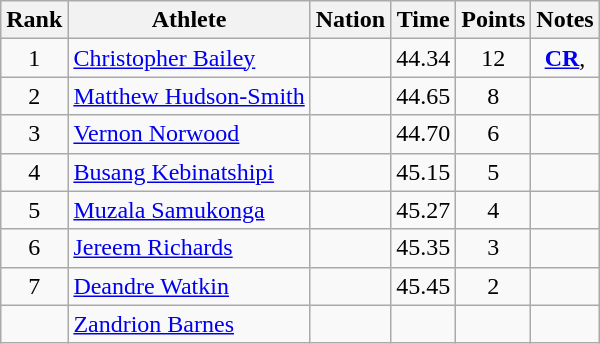<table class="wikitable mw-datatable sortable" style="text-align:center;">
<tr>
<th scope="col" style="width: 10px;">Rank</th>
<th scope="col">Athlete</th>
<th scope="col">Nation</th>
<th scope="col">Time</th>
<th scope="col">Points</th>
<th scope="col">Notes</th>
</tr>
<tr>
<td>1</td>
<td align="left"><a href='#'>Christopher Bailey</a> </td>
<td align="left"></td>
<td>44.34</td>
<td>12</td>
<td><strong><a href='#'>CR</a></strong>, </td>
</tr>
<tr>
<td>2</td>
<td align=left><a href='#'>Matthew Hudson-Smith</a> </td>
<td align=left></td>
<td>44.65</td>
<td>8</td>
<td></td>
</tr>
<tr>
<td>3</td>
<td align="left"><a href='#'>Vernon Norwood</a> </td>
<td align="left"></td>
<td>44.70</td>
<td>6</td>
<td></td>
</tr>
<tr>
<td>4</td>
<td align="left"><a href='#'>Busang Kebinatshipi</a> </td>
<td align="left"></td>
<td>45.15</td>
<td>5</td>
<td></td>
</tr>
<tr>
<td>5</td>
<td align="left"><a href='#'>Muzala Samukonga</a> </td>
<td align="left"></td>
<td>45.27</td>
<td>4</td>
<td></td>
</tr>
<tr>
<td>6</td>
<td align="left"><a href='#'>Jereem Richards</a> </td>
<td align="left"></td>
<td>45.35</td>
<td>3</td>
<td></td>
</tr>
<tr>
<td>7</td>
<td align="left"><a href='#'>Deandre Watkin</a> </td>
<td align="left"></td>
<td>45.45</td>
<td>2</td>
<td></td>
</tr>
<tr>
<td></td>
<td align="left"><a href='#'>Zandrion Barnes</a> </td>
<td align="left"></td>
<td></td>
<td></td>
<td></td>
</tr>
</table>
